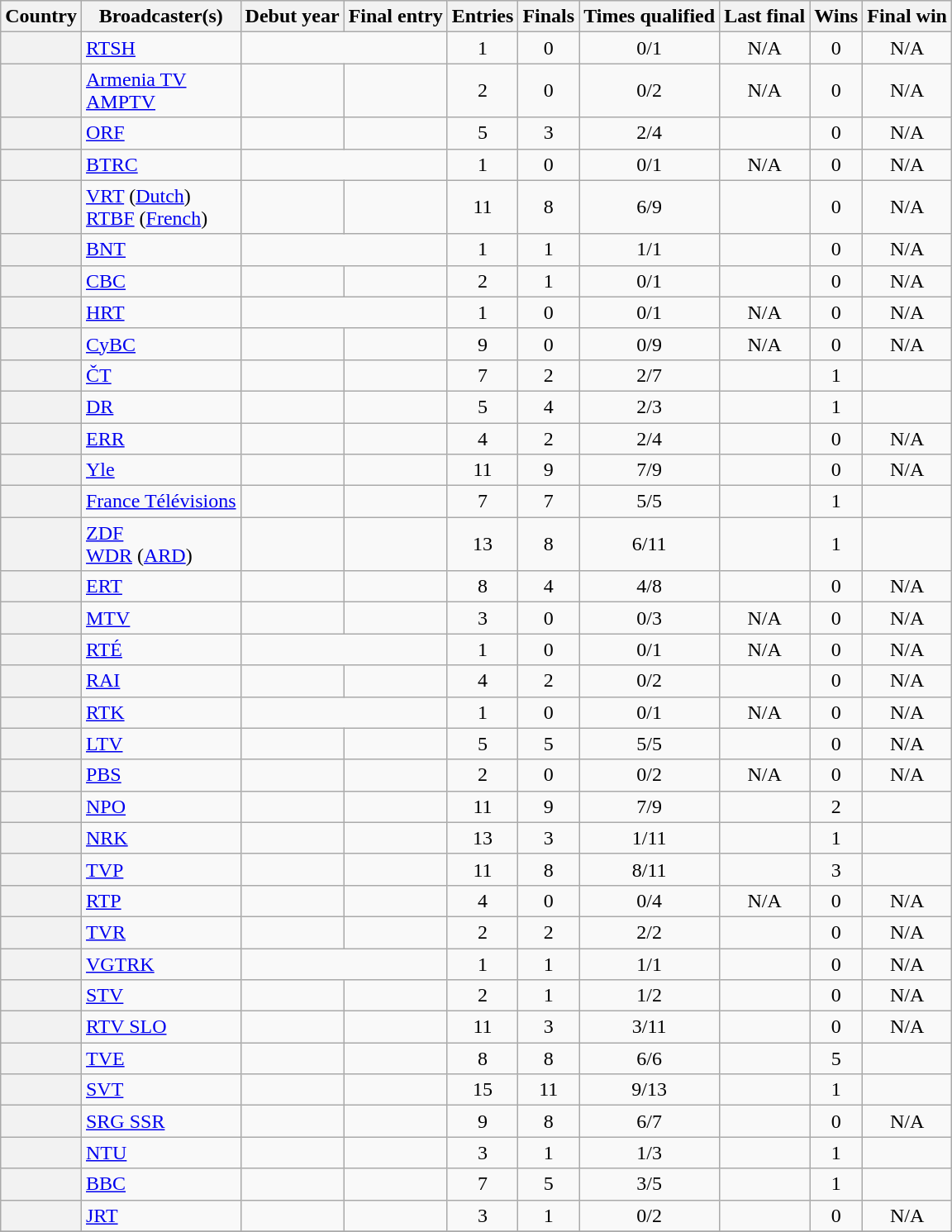<table class="wikitable sortable plainrowheaders">
<tr style="background:#efefef">
<th>Country</th>
<th>Broadcaster(s)</th>
<th>Debut year</th>
<th>Final entry</th>
<th>Entries </th>
<th>Finals</th>
<th>Times qualified</th>
<th>Last final</th>
<th>Wins</th>
<th>Final win</th>
</tr>
<tr>
<th scope="row"></th>
<td><a href='#'>RTSH</a></td>
<td colspan="2" style="text-align:center;"></td>
<td style="text-align:center;">1</td>
<td style="text-align:center;">0</td>
<td style="text-align:center;">0/1</td>
<td style="text-align:center;">N/A</td>
<td style="text-align:center;">0</td>
<td style="text-align:center;">N/A</td>
</tr>
<tr>
<th scope="row"></th>
<td><a href='#'>Armenia TV</a> <br><a href='#'>AMPTV</a> </td>
<td style="text-align:center;"></td>
<td style="text-align:center;"></td>
<td style="text-align:center;">2</td>
<td style="text-align:center;">0</td>
<td style="text-align:center;">0/2</td>
<td style="text-align:center;">N/A</td>
<td style="text-align:center;">0</td>
<td style="text-align:center;">N/A</td>
</tr>
<tr>
<th scope="row"></th>
<td><a href='#'>ORF</a></td>
<td style="text-align:center;"></td>
<td style="text-align:center;"></td>
<td style="text-align:center;">5</td>
<td style="text-align:center;">3</td>
<td style="text-align:center;">2/4</td>
<td style="text-align:center;"></td>
<td style="text-align:center;">0</td>
<td style="text-align:center;">N/A</td>
</tr>
<tr>
<th scope="row"></th>
<td><a href='#'>BTRC</a></td>
<td colspan="2" style="text-align:center;"></td>
<td style="text-align:center;">1</td>
<td style="text-align:center;">0</td>
<td style="text-align:center;">0/1</td>
<td style="text-align:center;">N/A</td>
<td style="text-align:center;">0</td>
<td style="text-align:center;">N/A</td>
</tr>
<tr>
<th scope="row"></th>
<td><a href='#'>VRT</a> (<a href='#'>Dutch</a>)<br><a href='#'>RTBF</a> (<a href='#'>French</a>)</td>
<td style="text-align:center;"></td>
<td style="text-align:center;"></td>
<td style="text-align:center;">11</td>
<td style="text-align:center;">8</td>
<td style="text-align:center;">6/9</td>
<td style="text-align:center;"></td>
<td style="text-align:center;">0</td>
<td style="text-align:center;">N/A</td>
</tr>
<tr>
<th scope="row"></th>
<td><a href='#'>BNT</a></td>
<td colspan="2" style="text-align:center;"></td>
<td style="text-align:center;">1</td>
<td style="text-align:center;">1</td>
<td style="text-align:center;">1/1</td>
<td style="text-align:center;"></td>
<td style="text-align:center;">0</td>
<td style="text-align:center;">N/A</td>
</tr>
<tr>
<th scope="row"></th>
<td><a href='#'>CBC</a></td>
<td style="text-align:center;"></td>
<td style="text-align:center;"></td>
<td style="text-align:center;">2</td>
<td style="text-align:center;">1</td>
<td style="text-align:center;">0/1</td>
<td style="text-align:center;"></td>
<td style="text-align:center;">0</td>
<td style="text-align:center;">N/A</td>
</tr>
<tr>
<th scope="row"></th>
<td><a href='#'>HRT</a></td>
<td colspan="2" style="text-align:center;"></td>
<td style="text-align:center;">1</td>
<td style="text-align:center;">0</td>
<td style="text-align:center;">0/1</td>
<td style="text-align:center;">N/A</td>
<td style="text-align:center;">0</td>
<td style="text-align:center;">N/A</td>
</tr>
<tr>
<th scope="row"></th>
<td><a href='#'>CyBC</a></td>
<td style="text-align:center;"></td>
<td style="text-align:center;"></td>
<td style="text-align:center;">9</td>
<td style="text-align:center;">0</td>
<td style="text-align:center;">0/9</td>
<td style="text-align:center;">N/A</td>
<td style="text-align:center;">0</td>
<td style="text-align:center;">N/A</td>
</tr>
<tr>
<th scope="row"></th>
<td><a href='#'>ČT</a></td>
<td style="text-align:center;"></td>
<td style="text-align:center;"></td>
<td style="text-align:center;">7</td>
<td style="text-align:center;">2</td>
<td style="text-align:center;">2/7</td>
<td style="text-align:center;"></td>
<td style="text-align:center;">1</td>
<td style="text-align:center;"></td>
</tr>
<tr>
<th scope="row"></th>
<td><a href='#'>DR</a></td>
<td style="text-align:center;"></td>
<td style="text-align:center;"></td>
<td style="text-align:center;">5</td>
<td style="text-align:center;">4</td>
<td style="text-align:center;">2/3</td>
<td style="text-align:center;"></td>
<td style="text-align:center;">1</td>
<td style="text-align:center;"></td>
</tr>
<tr>
<th scope="row"></th>
<td><a href='#'>ERR</a></td>
<td style="text-align:center;"></td>
<td style="text-align:center;"></td>
<td style="text-align:center;">4</td>
<td style="text-align:center;">2</td>
<td style="text-align:center;">2/4</td>
<td style="text-align:center;"></td>
<td style="text-align:center;">0</td>
<td style="text-align:center;">N/A</td>
</tr>
<tr>
<th scope="row"></th>
<td><a href='#'>Yle</a></td>
<td style="text-align:center;"></td>
<td style="text-align:center;"></td>
<td style="text-align:center;">11</td>
<td style="text-align:center;">9</td>
<td style="text-align:center;">7/9</td>
<td style="text-align:center;"></td>
<td style="text-align:center;">0</td>
<td style="text-align:center;">N/A</td>
</tr>
<tr>
<th scope="row"></th>
<td><a href='#'>France Télévisions</a></td>
<td style="text-align:center;"></td>
<td style="text-align:center;"></td>
<td style="text-align:center;">7</td>
<td style="text-align:center;">7</td>
<td style="text-align:center;">5/5</td>
<td style="text-align:center;"></td>
<td style="text-align:center;">1</td>
<td style="text-align:center;"></td>
</tr>
<tr>
<th scope="row"></th>
<td><a href='#'>ZDF</a> <br><a href='#'>WDR</a> (<a href='#'>ARD</a>) </td>
<td style="text-align:center;"></td>
<td style="text-align:center;"></td>
<td style="text-align:center;">13</td>
<td style="text-align:center;">8</td>
<td style="text-align:center;">6/11</td>
<td style="text-align:center;"></td>
<td style="text-align:center;">1</td>
<td style="text-align:center;"></td>
</tr>
<tr>
<th scope="row"></th>
<td><a href='#'>ERT</a></td>
<td style="text-align:center;"></td>
<td style="text-align:center;"></td>
<td style="text-align:center;">8</td>
<td style="text-align:center;">4</td>
<td style="text-align:center;">4/8</td>
<td style="text-align:center;"></td>
<td style="text-align:center;">0</td>
<td style="text-align:center;">N/A</td>
</tr>
<tr>
<th scope="row"></th>
<td><a href='#'>MTV</a></td>
<td style="text-align:center;"></td>
<td style="text-align:center;"></td>
<td style="text-align:center;">3</td>
<td style="text-align:center;">0</td>
<td style="text-align:center;">0/3</td>
<td style="text-align:center;">N/A</td>
<td style="text-align:center;">0</td>
<td style="text-align:center;">N/A</td>
</tr>
<tr>
<th scope="row"></th>
<td><a href='#'>RTÉ</a></td>
<td colspan="2" style="text-align:center;"></td>
<td style="text-align:center;">1</td>
<td style="text-align:center;">0</td>
<td style="text-align:center;">0/1</td>
<td style="text-align:center;">N/A</td>
<td style="text-align:center;">0</td>
<td style="text-align:center;">N/A</td>
</tr>
<tr>
<th scope="row"></th>
<td><a href='#'>RAI</a></td>
<td style="text-align:center;"></td>
<td style="text-align:center;"></td>
<td style="text-align:center;">4</td>
<td style="text-align:center;">2</td>
<td style="text-align:center;">0/2</td>
<td style="text-align:center;"></td>
<td style="text-align:center;">0</td>
<td style="text-align:center;">N/A</td>
</tr>
<tr>
<th scope="row"></th>
<td><a href='#'>RTK</a></td>
<td colspan="2" style="text-align:center;"></td>
<td style="text-align:center;">1</td>
<td style="text-align:center;">0</td>
<td style="text-align:center;">0/1</td>
<td style="text-align:center;">N/A</td>
<td style="text-align:center;">0</td>
<td style="text-align:center;">N/A</td>
</tr>
<tr>
<th scope="row"></th>
<td><a href='#'>LTV</a></td>
<td style="text-align:center;"></td>
<td style="text-align:center;"></td>
<td style="text-align:center;">5</td>
<td style="text-align:center;">5</td>
<td style="text-align:center;">5/5</td>
<td style="text-align:center;"></td>
<td style="text-align:center;">0</td>
<td style="text-align:center;">N/A</td>
</tr>
<tr>
<th scope="row"></th>
<td><a href='#'>PBS</a></td>
<td style="text-align:center;"></td>
<td style="text-align:center;"></td>
<td style="text-align:center;">2</td>
<td style="text-align:center;">0</td>
<td style="text-align:center;">0/2</td>
<td style="text-align:center;">N/A</td>
<td style="text-align:center;">0</td>
<td style="text-align:center;">N/A</td>
</tr>
<tr>
<th scope="row"></th>
<td><a href='#'>NPO</a></td>
<td style="text-align:center;"></td>
<td style="text-align:center;"></td>
<td style="text-align:center;">11</td>
<td style="text-align:center;">9</td>
<td style="text-align:center;">7/9</td>
<td style="text-align:center;"></td>
<td style="text-align:center;">2</td>
<td style="text-align:center;"></td>
</tr>
<tr>
<th scope="row"></th>
<td><a href='#'>NRK</a></td>
<td style="text-align:center;"></td>
<td style="text-align:center;"></td>
<td style="text-align:center;">13</td>
<td style="text-align:center;">3</td>
<td style="text-align:center;">1/11</td>
<td style="text-align:center;"></td>
<td style="text-align:center;">1</td>
<td style="text-align:center;"></td>
</tr>
<tr>
<th scope="row"></th>
<td><a href='#'>TVP</a></td>
<td style="text-align:center;"></td>
<td style="text-align:center;"></td>
<td style="text-align:center;">11</td>
<td style="text-align:center;">8</td>
<td style="text-align:center;">8/11</td>
<td style="text-align:center;"></td>
<td style="text-align:center;">3</td>
<td style="text-align:center;"></td>
</tr>
<tr>
<th scope="row"></th>
<td><a href='#'>RTP</a></td>
<td style="text-align:center;"></td>
<td style="text-align:center;"></td>
<td style="text-align:center;">4</td>
<td style="text-align:center;">0</td>
<td style="text-align:center;">0/4</td>
<td style="text-align:center;">N/A</td>
<td style="text-align:center;">0</td>
<td style="text-align:center;">N/A</td>
</tr>
<tr>
<th scope="row"></th>
<td><a href='#'>TVR</a></td>
<td style="text-align:center;"></td>
<td style="text-align:center;"></td>
<td style="text-align:center;">2</td>
<td style="text-align:center;">2</td>
<td style="text-align:center;">2/2</td>
<td style="text-align:center;"></td>
<td style="text-align:center;">0</td>
<td style="text-align:center;">N/A</td>
</tr>
<tr>
<th scope="row"></th>
<td><a href='#'>VGTRK</a></td>
<td colspan="2" style="text-align:center;"></td>
<td style="text-align:center;">1</td>
<td style="text-align:center;">1</td>
<td style="text-align:center;">1/1</td>
<td style="text-align:center;"></td>
<td style="text-align:center;">0</td>
<td style="text-align:center;">N/A</td>
</tr>
<tr>
<th scope="row"></th>
<td><a href='#'>STV</a></td>
<td style="text-align:center;"></td>
<td style="text-align:center;"></td>
<td style="text-align:center;">2</td>
<td style="text-align:center;">1</td>
<td style="text-align:center;">1/2</td>
<td style="text-align:center;"></td>
<td style="text-align:center;">0</td>
<td style="text-align:center;">N/A</td>
</tr>
<tr>
<th scope="row"></th>
<td><a href='#'>RTV SLO</a></td>
<td style="text-align:center;"></td>
<td style="text-align:center;"></td>
<td style="text-align:center;">11</td>
<td style="text-align:center;">3</td>
<td style="text-align:center;">3/11</td>
<td style="text-align:center;"></td>
<td style="text-align:center;">0</td>
<td style="text-align:center;">N/A</td>
</tr>
<tr>
<th scope="row"></th>
<td><a href='#'>TVE</a></td>
<td style="text-align:center;"></td>
<td style="text-align:center;"></td>
<td style="text-align:center;">8</td>
<td style="text-align:center;">8</td>
<td style="text-align:center;">6/6</td>
<td style="text-align:center;"></td>
<td style="text-align:center;">5</td>
<td style="text-align:center;"></td>
</tr>
<tr>
<th scope="row"></th>
<td><a href='#'>SVT</a></td>
<td style="text-align:center;"></td>
<td style="text-align:center;"></td>
<td style="text-align:center;">15</td>
<td style="text-align:center;">11</td>
<td style="text-align:center;">9/13</td>
<td style="text-align:center;"></td>
<td style="text-align:center;">1</td>
<td style="text-align:center;"></td>
</tr>
<tr>
<th scope="row"></th>
<td><a href='#'>SRG SSR</a></td>
<td style="text-align:center;"></td>
<td style="text-align:center;"></td>
<td style="text-align:center;">9</td>
<td style="text-align:center;">8</td>
<td style="text-align:center;">6/7</td>
<td style="text-align:center;"></td>
<td style="text-align:center;">0</td>
<td style="text-align:center;">N/A</td>
</tr>
<tr>
<th scope="row"></th>
<td><a href='#'>NTU</a></td>
<td style="text-align:center;"></td>
<td style="text-align:center;"></td>
<td style="text-align:center;">3</td>
<td style="text-align:center;">1</td>
<td style="text-align:center;">1/3</td>
<td style="text-align:center;"></td>
<td style="text-align:center;">1</td>
<td style="text-align:center;"></td>
</tr>
<tr>
<th scope="row"></th>
<td><a href='#'>BBC</a></td>
<td style="text-align:center;"></td>
<td style="text-align:center;"></td>
<td style="text-align:center;">7</td>
<td style="text-align:center;">5</td>
<td style="text-align:center;">3/5</td>
<td style="text-align:center;"></td>
<td style="text-align:center;">1</td>
<td style="text-align:center;"></td>
</tr>
<tr>
<th scope="row"></th>
<td><a href='#'>JRT</a></td>
<td style="text-align:center;"></td>
<td style="text-align:center;"></td>
<td style="text-align:center;">3</td>
<td style="text-align:center;">1</td>
<td style="text-align:center;">0/2</td>
<td style="text-align:center;"></td>
<td style="text-align:center;">0</td>
<td style="text-align:center;">N/A</td>
</tr>
<tr>
</tr>
</table>
